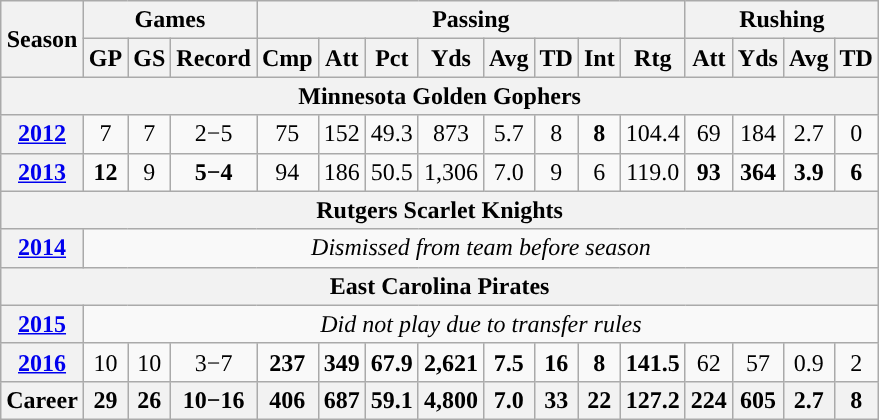<table class="wikitable" style="text-align:center;">
<tr>
<th rowspan="2">Season</th>
<th colspan="3">Games</th>
<th colspan="8">Passing</th>
<th colspan="5">Rushing</th>
</tr>
<tr>
<th>GP</th>
<th>GS</th>
<th>Record</th>
<th>Cmp</th>
<th>Att</th>
<th>Pct</th>
<th>Yds</th>
<th>Avg</th>
<th>TD</th>
<th>Int</th>
<th>Rtg</th>
<th>Att</th>
<th>Yds</th>
<th>Avg</th>
<th>TD</th>
</tr>
<tr>
<th colspan="16">Minnesota Golden Gophers</th>
</tr>
<tr>
<th><a href='#'>2012</a></th>
<td>7</td>
<td>7</td>
<td>2−5</td>
<td>75</td>
<td>152</td>
<td>49.3</td>
<td>873</td>
<td>5.7</td>
<td>8</td>
<td><strong>8</strong></td>
<td>104.4</td>
<td>69</td>
<td>184</td>
<td>2.7</td>
<td>0</td>
</tr>
<tr>
<th><a href='#'>2013</a></th>
<td><strong>12</strong></td>
<td>9</td>
<td><strong>5−4</strong></td>
<td>94</td>
<td>186</td>
<td>50.5</td>
<td>1,306</td>
<td>7.0</td>
<td>9</td>
<td>6</td>
<td>119.0</td>
<td><strong>93</strong></td>
<td><strong>364</strong></td>
<td><strong>3.9</strong></td>
<td><strong>6</strong></td>
</tr>
<tr>
<th colspan="16">Rutgers Scarlet Knights</th>
</tr>
<tr>
<th><a href='#'>2014</a></th>
<td colspan="15"><em>Dismissed from team before season</em></td>
</tr>
<tr>
<th colspan="16">East Carolina Pirates</th>
</tr>
<tr>
<th><a href='#'>2015</a></th>
<td colspan="15"><em>Did not play due to transfer rules</em></td>
</tr>
<tr>
<th><a href='#'>2016</a></th>
<td>10</td>
<td>10</td>
<td>3−7</td>
<td><strong>237</strong></td>
<td><strong>349</strong></td>
<td><strong>67.9</strong></td>
<td><strong>2,621</strong></td>
<td><strong>7.5</strong></td>
<td><strong>16</strong></td>
<td><strong>8</strong></td>
<td><strong>141.5</strong></td>
<td>62</td>
<td>57</td>
<td>0.9</td>
<td>2</td>
</tr>
<tr>
<th>Career</th>
<th>29</th>
<th>26</th>
<th>10−16</th>
<th>406</th>
<th>687</th>
<th>59.1</th>
<th>4,800</th>
<th>7.0</th>
<th>33</th>
<th>22</th>
<th>127.2</th>
<th>224</th>
<th>605</th>
<th>2.7</th>
<th>8</th>
</tr>
</table>
